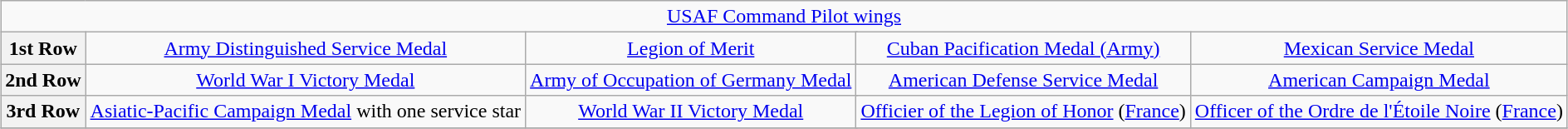<table class="wikitable" style="margin:1em auto; text-align:center;">
<tr>
<td colspan="17"><a href='#'>USAF Command Pilot wings</a></td>
</tr>
<tr>
<th>1st Row</th>
<td colspan="4"><a href='#'>Army Distinguished Service Medal</a></td>
<td colspan="4"><a href='#'>Legion of Merit</a></td>
<td colspan="4"><a href='#'>Cuban Pacification Medal (Army)</a></td>
<td colspan="4"><a href='#'>Mexican Service Medal</a></td>
</tr>
<tr>
<th>2nd Row</th>
<td colspan="4"><a href='#'>World War I Victory Medal</a></td>
<td colspan="4"><a href='#'>Army of Occupation of Germany Medal</a></td>
<td colspan="4"><a href='#'>American Defense Service Medal</a></td>
<td colspan="4"><a href='#'>American Campaign Medal</a></td>
</tr>
<tr>
<th>3rd Row</th>
<td colspan="4"><a href='#'>Asiatic-Pacific Campaign Medal</a> with one service star</td>
<td colspan="4"><a href='#'>World War II Victory Medal</a></td>
<td colspan="4"><a href='#'>Officier of the Legion of Honor</a> (<a href='#'>France</a>)</td>
<td colspan="4"><a href='#'>Officer of the Ordre de l'Étoile Noire</a> (<a href='#'>France</a>)</td>
</tr>
<tr>
</tr>
</table>
